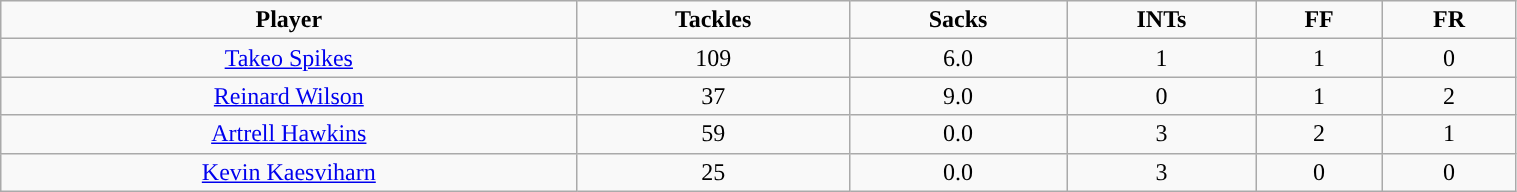<table class="wikitable" width="80%">
<tr align="center">
<td><strong>Player</strong></td>
<td><strong>Tackles</strong></td>
<td><strong>Sacks</strong></td>
<td><strong>INTs</strong></td>
<td><strong>FF</strong></td>
<td><strong>FR</strong></td>
</tr>
<tr align="center" bgcolor="">
<td><a href='#'>Takeo Spikes</a></td>
<td>109</td>
<td>6.0</td>
<td>1</td>
<td>1</td>
<td>0</td>
</tr>
<tr align="center" bgcolor="">
<td><a href='#'>Reinard Wilson</a></td>
<td>37</td>
<td>9.0</td>
<td>0</td>
<td>1</td>
<td>2</td>
</tr>
<tr align="center" bgcolor="">
<td><a href='#'>Artrell Hawkins</a></td>
<td>59</td>
<td>0.0</td>
<td>3</td>
<td>2</td>
<td>1</td>
</tr>
<tr align="center" bgcolor="">
<td><a href='#'>Kevin Kaesviharn</a></td>
<td>25</td>
<td>0.0</td>
<td>3</td>
<td>0</td>
<td>0</td>
</tr>
</table>
